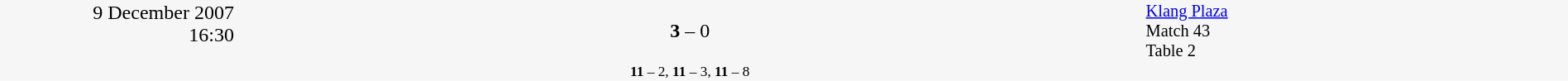<table style="width:100%; background:#f6f6f6;" cellspacing="0">
<tr>
<td rowspan="2" width="15%" style="text-align:right; vertical-align:top;">9 December 2007<br>16:30<br></td>
<td width="25%" style="text-align:right"><strong></strong></td>
<td width="8%" style="text-align:center"><strong>3</strong> – 0</td>
<td width="25%"></td>
<td width="27%" style="font-size:85%; vertical-align:top;"><a href='#'>Klang Plaza</a><br>Match 43<br>Table 2</td>
</tr>
<tr width="58%" style="font-size:85%;vertical-align:top;"|>
<td colspan="3" style="font-size:85%; text-align:center; vertical-align:top;"><strong>11</strong> – 2, <strong>11</strong> – 3, <strong>11</strong> – 8</td>
</tr>
</table>
